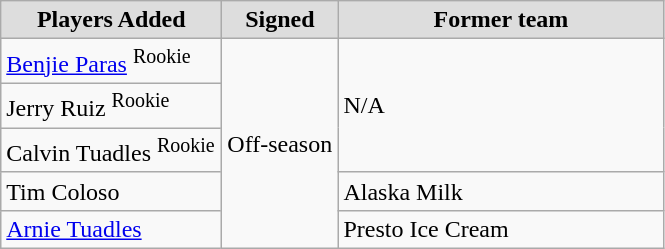<table class="wikitable sortable sortable">
<tr align="center" bgcolor="#dddddd">
<td style="width:140px"><strong>Players Added</strong></td>
<td style="width:70px"><strong>Signed</strong></td>
<td style="width:210px"><strong>Former team</strong></td>
</tr>
<tr>
<td><a href='#'>Benjie Paras</a> <sup>Rookie</sup></td>
<td rowspan="5">Off-season</td>
<td rowspan="3">N/A</td>
</tr>
<tr>
<td>Jerry Ruiz <sup>Rookie</sup></td>
</tr>
<tr>
<td>Calvin Tuadles <sup>Rookie</sup></td>
</tr>
<tr>
<td>Tim Coloso</td>
<td>Alaska Milk</td>
</tr>
<tr>
<td><a href='#'>Arnie Tuadles</a></td>
<td>Presto Ice Cream</td>
</tr>
</table>
